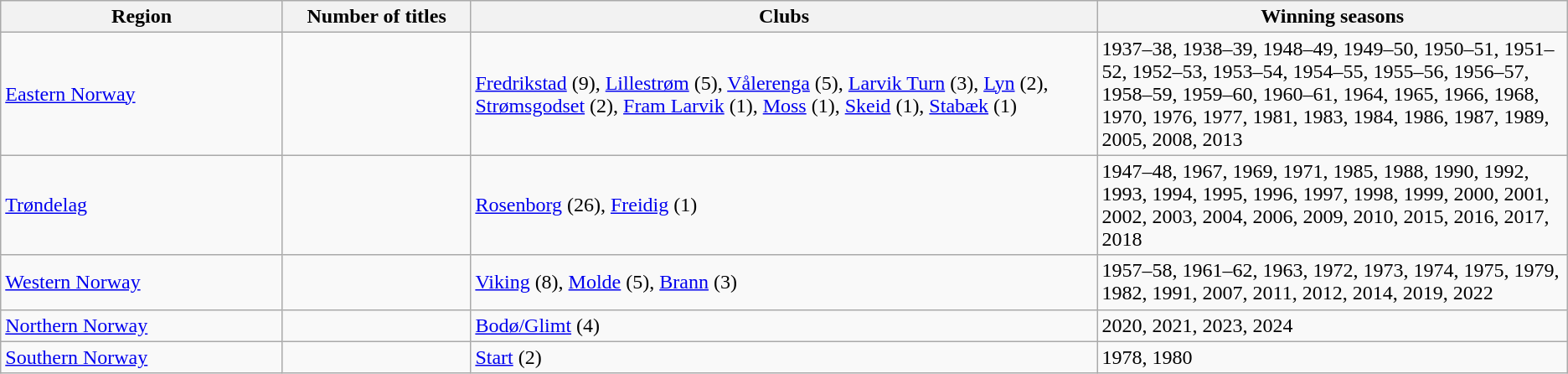<table class="wikitable">
<tr>
<th style="width:18%;">Region</th>
<th style="width:12%;">Number of titles</th>
<th style="width:40%;">Clubs</th>
<th style="width:30%;">Winning seasons</th>
</tr>
<tr>
<td><a href='#'>Eastern Norway</a></td>
<td></td>
<td><a href='#'>Fredrikstad</a> (9), <a href='#'>Lillestrøm</a> (5), <a href='#'>Vålerenga</a> (5), <a href='#'>Larvik Turn</a> (3), <a href='#'>Lyn</a> (2), <a href='#'>Strømsgodset</a> (2), <a href='#'>Fram Larvik</a> (1), <a href='#'>Moss</a> (1), <a href='#'>Skeid</a> (1), <a href='#'>Stabæk</a> (1)</td>
<td>1937–38, 1938–39, 1948–49, 1949–50, 1950–51, 1951–52, 1952–53, 1953–54, 1954–55, 1955–56, 1956–57, 1958–59, 1959–60, 1960–61, 1964, 1965, 1966, 1968, 1970, 1976, 1977, 1981, 1983, 1984, 1986, 1987, 1989, 2005, 2008, 2013</td>
</tr>
<tr>
<td><a href='#'>Trøndelag</a></td>
<td></td>
<td><a href='#'>Rosenborg</a> (26), <a href='#'>Freidig</a> (1)</td>
<td>1947–48, 1967, 1969, 1971, 1985, 1988, 1990, 1992, 1993, 1994, 1995, 1996, 1997, 1998, 1999, 2000, 2001, 2002, 2003, 2004, 2006, 2009, 2010, 2015, 2016, 2017, 2018</td>
</tr>
<tr>
<td><a href='#'>Western Norway</a></td>
<td></td>
<td><a href='#'>Viking</a> (8), <a href='#'>Molde</a> (5), <a href='#'>Brann</a> (3)</td>
<td>1957–58, 1961–62, 1963, 1972, 1973, 1974, 1975, 1979, 1982, 1991, 2007, 2011, 2012, 2014, 2019, 2022</td>
</tr>
<tr>
<td><a href='#'>Northern Norway</a></td>
<td></td>
<td><a href='#'>Bodø/Glimt</a> (4)</td>
<td>2020, 2021, 2023, 2024</td>
</tr>
<tr>
<td><a href='#'>Southern Norway</a></td>
<td></td>
<td><a href='#'>Start</a> (2)</td>
<td>1978, 1980</td>
</tr>
</table>
